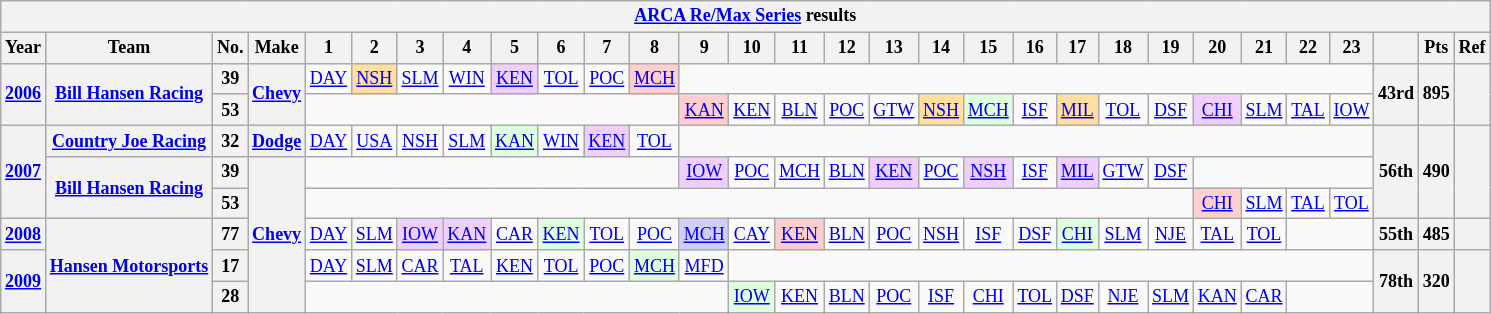<table class="wikitable" style="text-align:center; font-size:75%">
<tr>
<th colspan=47><a href='#'>ARCA Re/Max Series</a> results</th>
</tr>
<tr>
<th>Year</th>
<th>Team</th>
<th>No.</th>
<th>Make</th>
<th>1</th>
<th>2</th>
<th>3</th>
<th>4</th>
<th>5</th>
<th>6</th>
<th>7</th>
<th>8</th>
<th>9</th>
<th>10</th>
<th>11</th>
<th>12</th>
<th>13</th>
<th>14</th>
<th>15</th>
<th>16</th>
<th>17</th>
<th>18</th>
<th>19</th>
<th>20</th>
<th>21</th>
<th>22</th>
<th>23</th>
<th></th>
<th>Pts</th>
<th>Ref</th>
</tr>
<tr>
<th rowspan=2><a href='#'>2006</a></th>
<th rowspan=2><a href='#'>Bill Hansen Racing</a></th>
<th>39</th>
<th rowspan=2><a href='#'>Chevy</a></th>
<td><a href='#'>DAY</a></td>
<td style="background:#FFDF9F;"><a href='#'>NSH</a><br></td>
<td><a href='#'>SLM</a></td>
<td><a href='#'>WIN</a></td>
<td style="background:#EFCFFF;"><a href='#'>KEN</a><br></td>
<td><a href='#'>TOL</a></td>
<td><a href='#'>POC</a></td>
<td style="background:#FFCFCF;"><a href='#'>MCH</a><br></td>
<td colspan=15></td>
<th rowspan=2>43rd</th>
<th rowspan=2>895</th>
<th rowspan=2></th>
</tr>
<tr>
<th>53</th>
<td colspan=8></td>
<td style="background:#FFCFCF;"><a href='#'>KAN</a><br></td>
<td><a href='#'>KEN</a></td>
<td><a href='#'>BLN</a></td>
<td><a href='#'>POC</a></td>
<td><a href='#'>GTW</a></td>
<td style="background:#FFDF9F;"><a href='#'>NSH</a><br></td>
<td style="background:#DFFFDF;"><a href='#'>MCH</a><br></td>
<td><a href='#'>ISF</a></td>
<td style="background:#FFDF9F;"><a href='#'>MIL</a><br></td>
<td><a href='#'>TOL</a></td>
<td><a href='#'>DSF</a></td>
<td style="background:#EFCFFF;"><a href='#'>CHI</a><br></td>
<td><a href='#'>SLM</a></td>
<td><a href='#'>TAL</a></td>
<td><a href='#'>IOW</a></td>
</tr>
<tr>
<th rowspan=3><a href='#'>2007</a></th>
<th><a href='#'>Country Joe Racing</a></th>
<th>32</th>
<th><a href='#'>Dodge</a></th>
<td><a href='#'>DAY</a></td>
<td><a href='#'>USA</a></td>
<td><a href='#'>NSH</a></td>
<td><a href='#'>SLM</a></td>
<td style="background:#DFFFDF;"><a href='#'>KAN</a><br></td>
<td><a href='#'>WIN</a></td>
<td style="background:#EFCFFF;"><a href='#'>KEN</a><br></td>
<td><a href='#'>TOL</a></td>
<td colspan=15></td>
<th rowspan=3>56th</th>
<th rowspan=3>490</th>
<th rowspan=3></th>
</tr>
<tr>
<th rowspan=2><a href='#'>Bill Hansen Racing</a></th>
<th>39</th>
<th rowspan=5><a href='#'>Chevy</a></th>
<td colspan=8></td>
<td style="background:#EFCFFF;"><a href='#'>IOW</a><br></td>
<td><a href='#'>POC</a></td>
<td><a href='#'>MCH</a></td>
<td><a href='#'>BLN</a></td>
<td style="background:#EFCFFF;"><a href='#'>KEN</a><br></td>
<td><a href='#'>POC</a></td>
<td style="background:#EFCFFF;"><a href='#'>NSH</a><br></td>
<td><a href='#'>ISF</a></td>
<td style="background:#EFCFFF;"><a href='#'>MIL</a><br></td>
<td><a href='#'>GTW</a></td>
<td><a href='#'>DSF</a></td>
<td colspan=4></td>
</tr>
<tr>
<th>53</th>
<td colspan=19></td>
<td style="background:#FFCFCF;"><a href='#'>CHI</a><br></td>
<td><a href='#'>SLM</a></td>
<td><a href='#'>TAL</a></td>
<td><a href='#'>TOL</a></td>
</tr>
<tr>
<th><a href='#'>2008</a></th>
<th rowspan=3><a href='#'>Hansen Motorsports</a></th>
<th>77</th>
<td><a href='#'>DAY</a></td>
<td><a href='#'>SLM</a></td>
<td style="background:#EFCFFF;"><a href='#'>IOW</a><br></td>
<td style="background:#EFCFFF;"><a href='#'>KAN</a><br></td>
<td><a href='#'>CAR</a></td>
<td style="background:#DFFFDF;"><a href='#'>KEN</a><br></td>
<td><a href='#'>TOL</a></td>
<td><a href='#'>POC</a></td>
<td style="background:#CFCFFF;"><a href='#'>MCH</a><br></td>
<td><a href='#'>CAY</a></td>
<td style="background:#FFCFCF;"><a href='#'>KEN</a><br></td>
<td><a href='#'>BLN</a></td>
<td><a href='#'>POC</a></td>
<td><a href='#'>NSH</a></td>
<td><a href='#'>ISF</a></td>
<td><a href='#'>DSF</a></td>
<td style="background:#DFFFDF;"><a href='#'>CHI</a><br></td>
<td><a href='#'>SLM</a></td>
<td><a href='#'>NJE</a></td>
<td><a href='#'>TAL</a></td>
<td><a href='#'>TOL</a></td>
<td colspan=2></td>
<th>55th</th>
<th>485</th>
<th></th>
</tr>
<tr>
<th rowspan=2><a href='#'>2009</a></th>
<th>17</th>
<td><a href='#'>DAY</a></td>
<td><a href='#'>SLM</a></td>
<td><a href='#'>CAR</a></td>
<td><a href='#'>TAL</a></td>
<td><a href='#'>KEN</a></td>
<td><a href='#'>TOL</a></td>
<td><a href='#'>POC</a></td>
<td style="background:#DFFFDF;"><a href='#'>MCH</a><br></td>
<td><a href='#'>MFD</a></td>
<td colspan=14></td>
<th rowspan=2>78th</th>
<th rowspan=2>320</th>
<th rowspan=2></th>
</tr>
<tr>
<th>28</th>
<td colspan=9></td>
<td style="background:#DFFFDF;"><a href='#'>IOW</a><br></td>
<td><a href='#'>KEN</a></td>
<td><a href='#'>BLN</a></td>
<td><a href='#'>POC</a></td>
<td><a href='#'>ISF</a></td>
<td><a href='#'>CHI</a></td>
<td><a href='#'>TOL</a></td>
<td><a href='#'>DSF</a></td>
<td><a href='#'>NJE</a></td>
<td><a href='#'>SLM</a></td>
<td><a href='#'>KAN</a></td>
<td><a href='#'>CAR</a></td>
<td colspan=2></td>
</tr>
</table>
